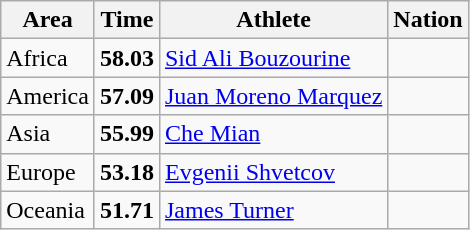<table class="wikitable">
<tr>
<th>Area</th>
<th>Time</th>
<th>Athlete</th>
<th>Nation</th>
</tr>
<tr>
<td>Africa</td>
<td><strong>58.03</strong></td>
<td><a href='#'>Sid Ali Bouzourine</a></td>
<td></td>
</tr>
<tr>
<td>America</td>
<td><strong>57.09</strong></td>
<td><a href='#'>Juan Moreno Marquez</a></td>
<td></td>
</tr>
<tr>
<td>Asia</td>
<td><strong>55.99</strong></td>
<td><a href='#'>Che Mian</a></td>
<td></td>
</tr>
<tr>
<td>Europe</td>
<td><strong>53.18</strong></td>
<td><a href='#'>Evgenii Shvetcov</a></td>
<td></td>
</tr>
<tr>
<td>Oceania</td>
<td><strong>51.71</strong> </td>
<td><a href='#'>James Turner</a></td>
<td></td>
</tr>
</table>
